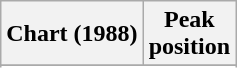<table class="wikitable sortable plainrowheaders" style="text-align:center">
<tr>
<th>Chart (1988)</th>
<th>Peak<br>position</th>
</tr>
<tr>
</tr>
<tr>
</tr>
</table>
